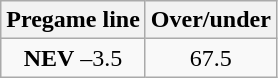<table class="wikitable">
<tr align="center">
<th style=>Pregame line</th>
<th style=>Over/under</th>
</tr>
<tr align="center">
<td><strong>NEV</strong> –3.5</td>
<td>67.5</td>
</tr>
</table>
